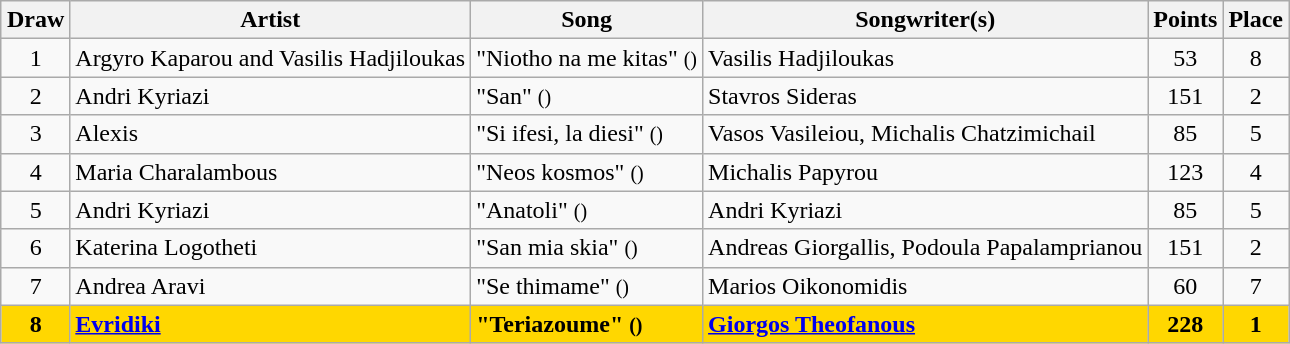<table class="sortable wikitable" style="margin: 1em auto 1em auto; text-align:center">
<tr>
<th>Draw</th>
<th>Artist</th>
<th>Song</th>
<th>Songwriter(s)</th>
<th>Points</th>
<th>Place</th>
</tr>
<tr>
<td>1</td>
<td align="left">Argyro Kaparou and Vasilis Hadjiloukas</td>
<td align="left">"Niotho na me kitas" <small>()</small></td>
<td align="left">Vasilis Hadjiloukas</td>
<td>53</td>
<td>8</td>
</tr>
<tr>
<td>2</td>
<td align="left">Andri Kyriazi</td>
<td align="left">"San" <small>()</small></td>
<td align="left">Stavros Sideras</td>
<td>151</td>
<td>2</td>
</tr>
<tr>
<td>3</td>
<td align="left">Alexis</td>
<td align="left">"Si ifesi, la diesi" <small>()</small></td>
<td align="left">Vasos Vasileiou, Michalis Chatzimichail</td>
<td>85</td>
<td>5</td>
</tr>
<tr>
<td>4</td>
<td align="left">Maria Charalambous</td>
<td align="left">"Neos kosmos" <small>()</small></td>
<td align="left">Michalis Papyrou</td>
<td>123</td>
<td>4</td>
</tr>
<tr>
<td>5</td>
<td align="left">Andri Kyriazi</td>
<td align="left">"Anatoli" <small>()</small></td>
<td align="left">Andri Kyriazi</td>
<td>85</td>
<td>5</td>
</tr>
<tr>
<td>6</td>
<td align="left">Katerina Logotheti</td>
<td align="left">"San mia skia" <small>()</small></td>
<td align="left">Andreas Giorgallis, Podoula Papalamprianou</td>
<td>151</td>
<td>2</td>
</tr>
<tr>
<td>7</td>
<td align="left">Andrea Aravi</td>
<td align="left">"Se thimame" <small>()</small></td>
<td align="left">Marios Oikonomidis</td>
<td>60</td>
<td>7</td>
</tr>
<tr style="font-weight:bold; background:gold;">
<td>8</td>
<td align="left"><a href='#'>Evridiki</a></td>
<td align="left">"Teriazoume" <small>()</small></td>
<td align="left"><a href='#'>Giorgos Theofanous</a></td>
<td>228</td>
<td>1</td>
</tr>
</table>
